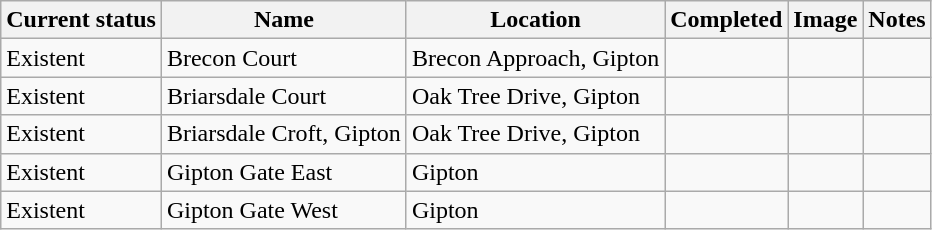<table class="wikitable sortable">
<tr>
<th>Current status</th>
<th>Name</th>
<th>Location</th>
<th>Completed</th>
<th class="unsortable">Image</th>
<th class="unsortable">Notes</th>
</tr>
<tr>
<td>Existent</td>
<td>Brecon Court</td>
<td>Brecon Approach, Gipton</td>
<td></td>
<td></td>
<td></td>
</tr>
<tr>
<td>Existent</td>
<td>Briarsdale Court</td>
<td>Oak Tree Drive, Gipton</td>
<td></td>
<td></td>
<td></td>
</tr>
<tr>
<td>Existent</td>
<td>Briarsdale Croft, Gipton</td>
<td>Oak Tree Drive, Gipton</td>
<td></td>
<td></td>
<td></td>
</tr>
<tr>
<td>Existent</td>
<td>Gipton Gate East</td>
<td>Gipton</td>
<td></td>
<td></td>
<td></td>
</tr>
<tr>
<td>Existent</td>
<td>Gipton Gate West</td>
<td>Gipton</td>
<td></td>
<td></td>
<td></td>
</tr>
</table>
